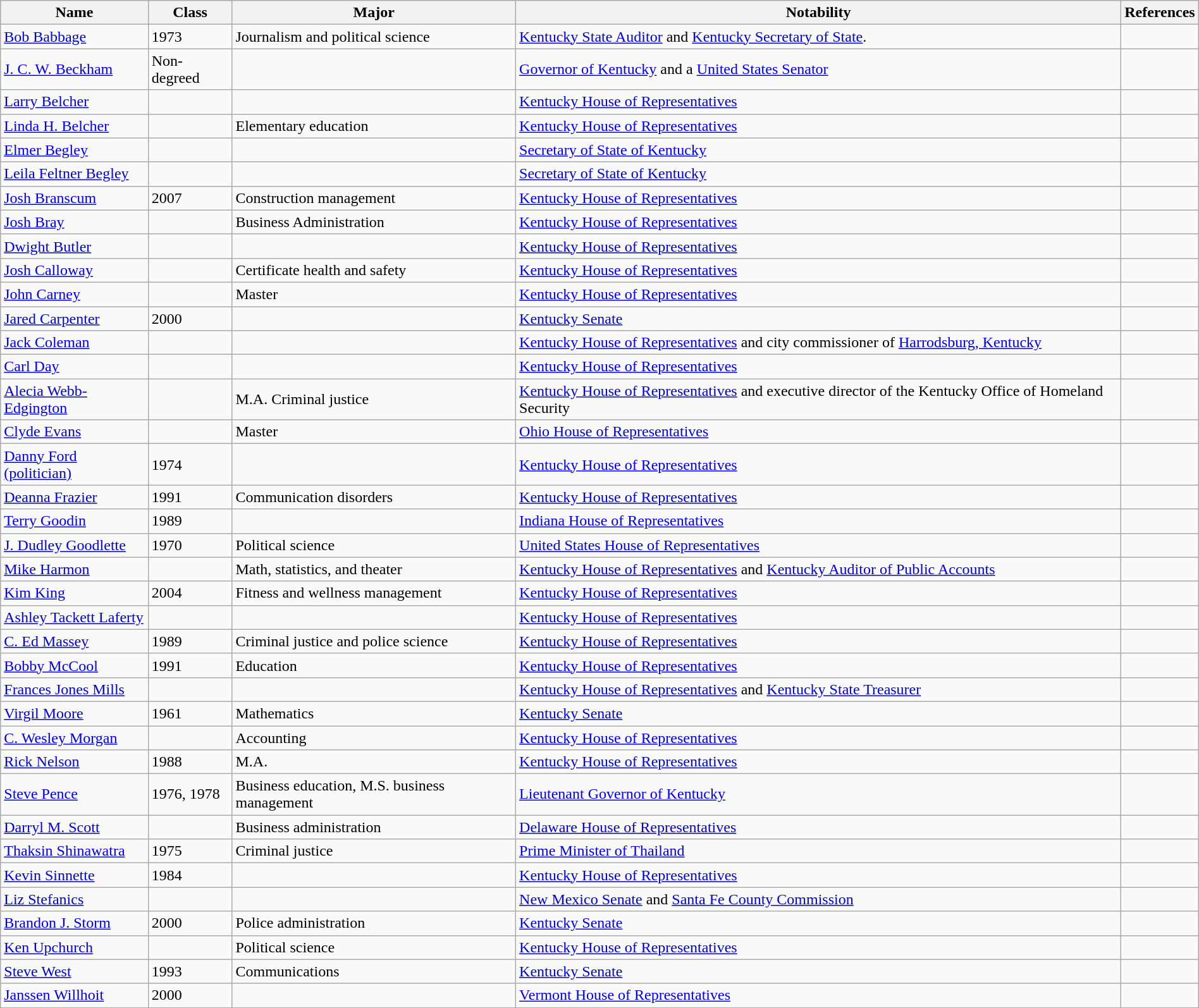<table class="wikitable sortable" style="width:100%;">
<tr>
<th>Name</th>
<th>Class</th>
<th>Major</th>
<th>Notability</th>
<th>References</th>
</tr>
<tr>
<td><a href='#'>Bob Babbage</a></td>
<td>1973</td>
<td>Journalism and political science</td>
<td><a href='#'>Kentucky State Auditor</a> and <a href='#'>Kentucky Secretary of State</a>.</td>
<td></td>
</tr>
<tr>
<td><a href='#'>J. C. W. Beckham</a></td>
<td>Non-degreed</td>
<td></td>
<td><a href='#'>Governor of Kentucky</a> and a <a href='#'>United States Senator</a></td>
<td></td>
</tr>
<tr>
<td><a href='#'>Larry Belcher</a></td>
<td></td>
<td></td>
<td><a href='#'>Kentucky House of Representatives</a></td>
<td></td>
</tr>
<tr>
<td><a href='#'>Linda H. Belcher</a></td>
<td></td>
<td>Elementary education</td>
<td><a href='#'>Kentucky House of Representatives</a></td>
<td></td>
</tr>
<tr>
<td><a href='#'>Elmer Begley</a></td>
<td></td>
<td></td>
<td><a href='#'>Secretary of State of Kentucky</a></td>
<td></td>
</tr>
<tr>
<td><a href='#'>Leila Feltner Begley</a></td>
<td></td>
<td></td>
<td><a href='#'>Secretary of State of Kentucky</a></td>
<td></td>
</tr>
<tr>
<td><a href='#'>Josh Branscum</a></td>
<td>2007</td>
<td>Construction management</td>
<td><a href='#'>Kentucky House of Representatives</a></td>
<td></td>
</tr>
<tr>
<td><a href='#'>Josh Bray</a></td>
<td></td>
<td>Business Administration</td>
<td><a href='#'>Kentucky House of Representatives</a></td>
<td></td>
</tr>
<tr>
<td><a href='#'>Dwight Butler</a></td>
<td></td>
<td></td>
<td><a href='#'>Kentucky House of Representatives</a></td>
<td></td>
</tr>
<tr>
<td><a href='#'>Josh Calloway</a></td>
<td></td>
<td>Certificate health and safety</td>
<td><a href='#'>Kentucky House of Representatives</a></td>
<td></td>
</tr>
<tr>
<td><a href='#'>John Carney</a></td>
<td></td>
<td>Master</td>
<td><a href='#'>Kentucky House of Representatives</a></td>
<td></td>
</tr>
<tr>
<td><a href='#'>Jared Carpenter</a></td>
<td>2000</td>
<td></td>
<td><a href='#'>Kentucky Senate</a></td>
<td></td>
</tr>
<tr>
<td><a href='#'>Jack Coleman</a></td>
<td></td>
<td></td>
<td><a href='#'>Kentucky House of Representatives</a> and city commissioner of <a href='#'>Harrodsburg, Kentucky</a></td>
<td></td>
</tr>
<tr>
<td><a href='#'>Carl Day</a></td>
<td></td>
<td></td>
<td><a href='#'>Kentucky House of Representatives</a></td>
<td></td>
</tr>
<tr>
<td><a href='#'>Alecia Webb-Edgington</a></td>
<td></td>
<td>M.A. Criminal justice</td>
<td><a href='#'>Kentucky House of Representatives</a> and executive director of the Kentucky Office of Homeland Security</td>
<td></td>
</tr>
<tr>
<td><a href='#'>Clyde Evans</a></td>
<td></td>
<td>Master</td>
<td><a href='#'>Ohio House of Representatives</a></td>
<td></td>
</tr>
<tr>
<td><a href='#'>Danny Ford (politician)</a></td>
<td>1974</td>
<td></td>
<td><a href='#'>Kentucky House of Representatives</a></td>
<td></td>
</tr>
<tr>
<td><a href='#'>Deanna Frazier</a></td>
<td>1991</td>
<td>Communication disorders</td>
<td><a href='#'>Kentucky House of Representatives</a></td>
<td></td>
</tr>
<tr>
<td><a href='#'>Terry Goodin</a></td>
<td>1989</td>
<td></td>
<td><a href='#'>Indiana House of Representatives</a></td>
<td></td>
</tr>
<tr>
<td><a href='#'>J. Dudley Goodlette</a></td>
<td>1970</td>
<td>Political science</td>
<td><a href='#'>United States House of Representatives</a></td>
<td></td>
</tr>
<tr>
<td><a href='#'>Mike Harmon</a></td>
<td></td>
<td>Math, statistics, and theater</td>
<td><a href='#'>Kentucky House of Representatives</a> and <a href='#'>Kentucky Auditor of Public Accounts</a></td>
<td></td>
</tr>
<tr>
<td><a href='#'>Kim King</a></td>
<td>2004</td>
<td>Fitness and wellness management</td>
<td><a href='#'>Kentucky House of Representatives</a></td>
<td></td>
</tr>
<tr>
<td><a href='#'>Ashley Tackett Laferty</a></td>
<td></td>
<td></td>
<td><a href='#'>Kentucky House of Representatives</a></td>
<td></td>
</tr>
<tr>
<td><a href='#'>C. Ed Massey</a></td>
<td>1989</td>
<td>Criminal justice and police science</td>
<td><a href='#'>Kentucky House of Representatives</a></td>
<td></td>
</tr>
<tr>
<td><a href='#'>Bobby McCool</a></td>
<td>1991</td>
<td>Education</td>
<td><a href='#'>Kentucky House of Representatives</a></td>
<td></td>
</tr>
<tr>
<td><a href='#'>Frances Jones Mills</a></td>
<td></td>
<td></td>
<td><a href='#'>Kentucky House of Representatives</a> and <a href='#'>Kentucky State Treasurer</a></td>
<td></td>
</tr>
<tr>
<td><a href='#'>Virgil Moore</a></td>
<td>1961</td>
<td>Mathematics</td>
<td><a href='#'>Kentucky Senate</a></td>
<td></td>
</tr>
<tr>
<td><a href='#'>C. Wesley Morgan</a></td>
<td></td>
<td>Accounting</td>
<td><a href='#'>Kentucky House of Representatives</a></td>
<td></td>
</tr>
<tr>
<td><a href='#'>Rick Nelson</a></td>
<td>1988</td>
<td>M.A.</td>
<td><a href='#'>Kentucky House of Representatives</a></td>
<td></td>
</tr>
<tr>
<td><a href='#'>Steve Pence</a></td>
<td>1976, 1978</td>
<td>Business education, M.S. business management</td>
<td><a href='#'>Lieutenant Governor of Kentucky</a></td>
<td></td>
</tr>
<tr>
<td><a href='#'>Darryl M. Scott</a></td>
<td></td>
<td>Business administration</td>
<td><a href='#'>Delaware House of Representatives</a></td>
<td></td>
</tr>
<tr>
<td><a href='#'>Thaksin Shinawatra</a></td>
<td>1975</td>
<td>Criminal justice</td>
<td><a href='#'>Prime Minister of Thailand</a></td>
<td></td>
</tr>
<tr>
<td><a href='#'>Kevin Sinnette</a></td>
<td>1984</td>
<td></td>
<td><a href='#'>Kentucky House of Representatives</a></td>
<td></td>
</tr>
<tr>
<td><a href='#'>Liz Stefanics</a></td>
<td></td>
<td></td>
<td><a href='#'>New Mexico Senate</a> and <a href='#'>Santa Fe County Commission</a></td>
<td></td>
</tr>
<tr>
<td><a href='#'>Brandon J. Storm</a></td>
<td>2000</td>
<td>Police administration</td>
<td><a href='#'>Kentucky Senate</a></td>
<td></td>
</tr>
<tr>
<td><a href='#'>Ken Upchurch</a></td>
<td></td>
<td>Political science</td>
<td><a href='#'>Kentucky House of Representatives</a></td>
<td></td>
</tr>
<tr>
<td><a href='#'>Steve West</a></td>
<td>1993</td>
<td>Communications</td>
<td><a href='#'>Kentucky Senate</a></td>
<td></td>
</tr>
<tr>
<td><a href='#'>Janssen Willhoit</a></td>
<td>2000</td>
<td></td>
<td><a href='#'>Vermont House of Representatives</a></td>
<td></td>
</tr>
</table>
